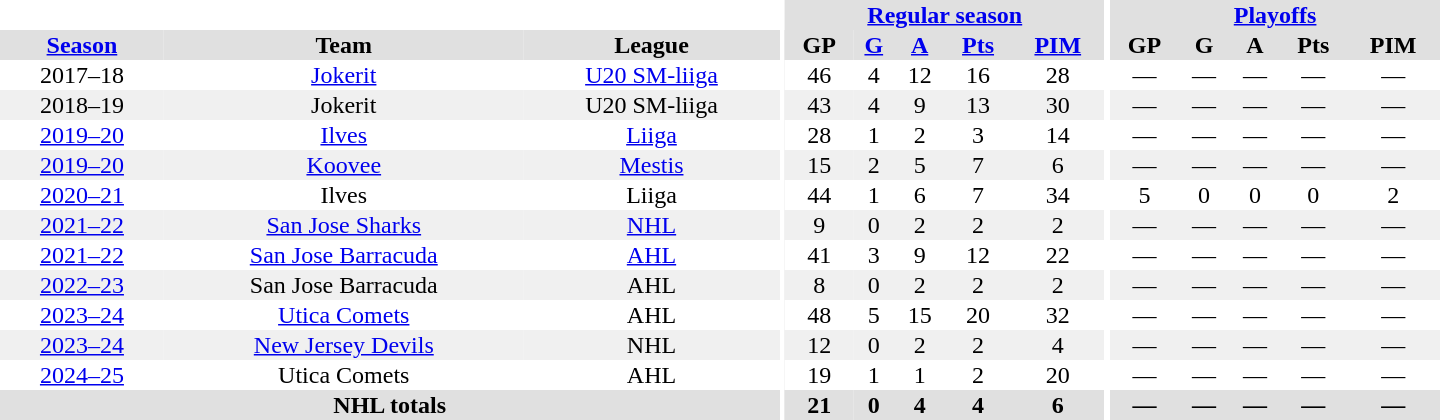<table border="0" cellpadding="1" cellspacing="0" style="text-align:center; width:60em;">
<tr bgcolor="#e0e0e0">
<th colspan="3" bgcolor="#ffffff"></th>
<th rowspan="99" bgcolor="#ffffff"></th>
<th colspan="5"><a href='#'>Regular season</a></th>
<th rowspan="99" bgcolor="#ffffff"></th>
<th colspan="5"><a href='#'>Playoffs</a></th>
</tr>
<tr bgcolor="#e0e0e0">
<th><a href='#'>Season</a></th>
<th>Team</th>
<th>League</th>
<th>GP</th>
<th><a href='#'>G</a></th>
<th><a href='#'>A</a></th>
<th><a href='#'>Pts</a></th>
<th><a href='#'>PIM</a></th>
<th>GP</th>
<th>G</th>
<th>A</th>
<th>Pts</th>
<th>PIM</th>
</tr>
<tr>
<td>2017–18</td>
<td><a href='#'>Jokerit</a></td>
<td><a href='#'>U20 SM-liiga</a></td>
<td>46</td>
<td>4</td>
<td>12</td>
<td>16</td>
<td>28</td>
<td>—</td>
<td>—</td>
<td>—</td>
<td>—</td>
<td>—</td>
</tr>
<tr bgcolor="f0f0f0">
<td>2018–19</td>
<td>Jokerit</td>
<td>U20 SM-liiga</td>
<td>43</td>
<td>4</td>
<td>9</td>
<td>13</td>
<td>30</td>
<td>—</td>
<td>—</td>
<td>—</td>
<td>—</td>
<td>—</td>
</tr>
<tr>
<td><a href='#'>2019–20</a></td>
<td><a href='#'>Ilves</a></td>
<td><a href='#'>Liiga</a></td>
<td>28</td>
<td>1</td>
<td>2</td>
<td>3</td>
<td>14</td>
<td>—</td>
<td>—</td>
<td>—</td>
<td>—</td>
<td>—</td>
</tr>
<tr bgcolor="#f0f0f0">
<td><a href='#'>2019–20</a></td>
<td><a href='#'>Koovee</a></td>
<td><a href='#'>Mestis</a></td>
<td>15</td>
<td>2</td>
<td>5</td>
<td>7</td>
<td>6</td>
<td>—</td>
<td>—</td>
<td>—</td>
<td>—</td>
<td>—</td>
</tr>
<tr>
<td><a href='#'>2020–21</a></td>
<td>Ilves</td>
<td>Liiga</td>
<td>44</td>
<td>1</td>
<td>6</td>
<td>7</td>
<td>34</td>
<td>5</td>
<td>0</td>
<td>0</td>
<td>0</td>
<td>2</td>
</tr>
<tr bgcolor="#f0f0f0">
<td><a href='#'>2021–22</a></td>
<td><a href='#'>San Jose Sharks</a></td>
<td><a href='#'>NHL</a></td>
<td>9</td>
<td>0</td>
<td>2</td>
<td>2</td>
<td>2</td>
<td>—</td>
<td>—</td>
<td>—</td>
<td>—</td>
<td>—</td>
</tr>
<tr>
<td><a href='#'>2021–22</a></td>
<td><a href='#'>San Jose Barracuda</a></td>
<td><a href='#'>AHL</a></td>
<td>41</td>
<td>3</td>
<td>9</td>
<td>12</td>
<td>22</td>
<td>—</td>
<td>—</td>
<td>—</td>
<td>—</td>
<td>—</td>
</tr>
<tr bgcolor="#f0f0f0">
<td><a href='#'>2022–23</a></td>
<td>San Jose Barracuda</td>
<td>AHL</td>
<td>8</td>
<td>0</td>
<td>2</td>
<td>2</td>
<td>2</td>
<td>—</td>
<td>—</td>
<td>—</td>
<td>—</td>
<td>—</td>
</tr>
<tr>
<td><a href='#'>2023–24</a></td>
<td><a href='#'>Utica Comets</a></td>
<td>AHL</td>
<td>48</td>
<td>5</td>
<td>15</td>
<td>20</td>
<td>32</td>
<td>—</td>
<td>—</td>
<td>—</td>
<td>—</td>
<td>—</td>
</tr>
<tr bgcolor="f0f0f0">
<td><a href='#'>2023–24</a></td>
<td><a href='#'>New Jersey Devils</a></td>
<td>NHL</td>
<td>12</td>
<td>0</td>
<td>2</td>
<td>2</td>
<td>4</td>
<td>—</td>
<td>—</td>
<td>—</td>
<td>—</td>
<td>—</td>
</tr>
<tr>
<td><a href='#'>2024–25</a></td>
<td>Utica Comets</td>
<td>AHL</td>
<td>19</td>
<td>1</td>
<td>1</td>
<td>2</td>
<td>20</td>
<td>—</td>
<td>—</td>
<td>—</td>
<td>—</td>
<td>—</td>
</tr>
<tr bgcolor="#e0e0e0">
<th colspan="3">NHL totals</th>
<th>21</th>
<th>0</th>
<th>4</th>
<th>4</th>
<th>6</th>
<th>—</th>
<th>—</th>
<th>—</th>
<th>—</th>
<th>—</th>
</tr>
</table>
